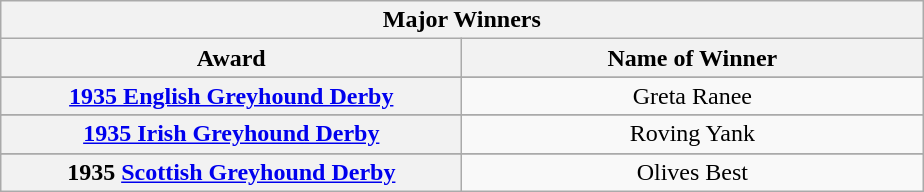<table class="wikitable">
<tr>
<th colspan="2">Major Winners</th>
</tr>
<tr>
<th width=300>Award</th>
<th width=300>Name of Winner</th>
</tr>
<tr>
</tr>
<tr align=center>
<th><a href='#'>1935 English Greyhound Derby</a></th>
<td>Greta Ranee</td>
</tr>
<tr>
</tr>
<tr align=center>
<th><a href='#'>1935 Irish Greyhound Derby</a></th>
<td>Roving Yank</td>
</tr>
<tr>
</tr>
<tr align=center>
<th>1935 <a href='#'>Scottish Greyhound Derby</a></th>
<td>Olives Best</td>
</tr>
</table>
